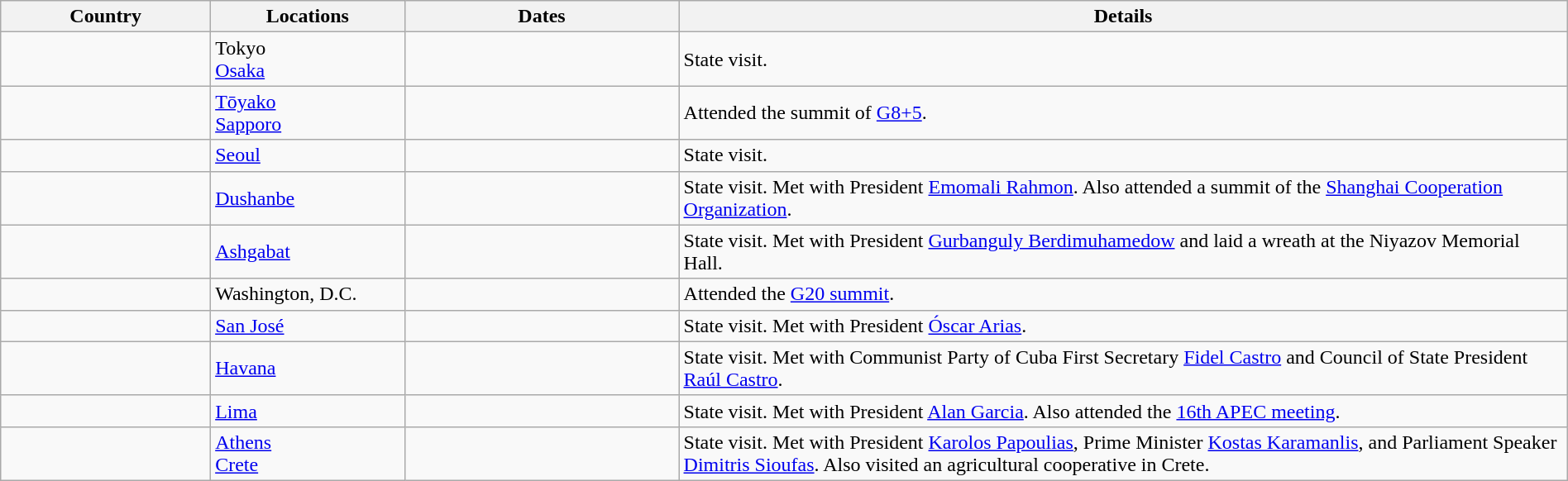<table class="wikitable sortable" style="margin:1em auto 1em auto;">
<tr>
<th style="width: 13%;">Country</th>
<th style="width: 12%;">Locations</th>
<th style="width: 17%;">Dates</th>
<th style="width: 55%;">Details</th>
</tr>
<tr>
<td></td>
<td>Tokyo<br><a href='#'>Osaka</a></td>
<td></td>
<td>State visit.</td>
</tr>
<tr>
<td></td>
<td><a href='#'>Tōyako</a><br><a href='#'>Sapporo</a></td>
<td></td>
<td>Attended the summit of <a href='#'>G8+5</a>.</td>
</tr>
<tr>
<td></td>
<td><a href='#'>Seoul</a></td>
<td></td>
<td>State visit.</td>
</tr>
<tr>
<td></td>
<td><a href='#'>Dushanbe</a></td>
<td></td>
<td>State visit. Met with President <a href='#'>Emomali Rahmon</a>. Also attended a summit of the <a href='#'>Shanghai Cooperation Organization</a>.</td>
</tr>
<tr>
<td></td>
<td><a href='#'>Ashgabat</a></td>
<td></td>
<td>State visit. Met with President <a href='#'>Gurbanguly Berdimuhamedow</a> and laid a wreath at the Niyazov Memorial Hall.</td>
</tr>
<tr>
<td></td>
<td>Washington, D.C.</td>
<td></td>
<td>Attended the <a href='#'>G20 summit</a>.</td>
</tr>
<tr>
<td></td>
<td><a href='#'>San José</a></td>
<td></td>
<td>State visit. Met with President <a href='#'>Óscar Arias</a>.</td>
</tr>
<tr>
<td></td>
<td><a href='#'>Havana</a></td>
<td></td>
<td>State visit. Met with Communist Party of Cuba First Secretary <a href='#'>Fidel Castro</a> and Council of State President <a href='#'>Raúl Castro</a>.</td>
</tr>
<tr>
<td></td>
<td><a href='#'>Lima</a></td>
<td></td>
<td>State visit. Met with President <a href='#'>Alan Garcia</a>. Also attended the <a href='#'>16th APEC meeting</a>.</td>
</tr>
<tr>
<td></td>
<td><a href='#'>Athens</a><br><a href='#'>Crete</a></td>
<td></td>
<td>State visit. Met with President <a href='#'>Karolos Papoulias</a>, Prime Minister <a href='#'>Kostas Karamanlis</a>, and Parliament Speaker <a href='#'>Dimitris Sioufas</a>. Also visited an agricultural cooperative in Crete.</td>
</tr>
</table>
